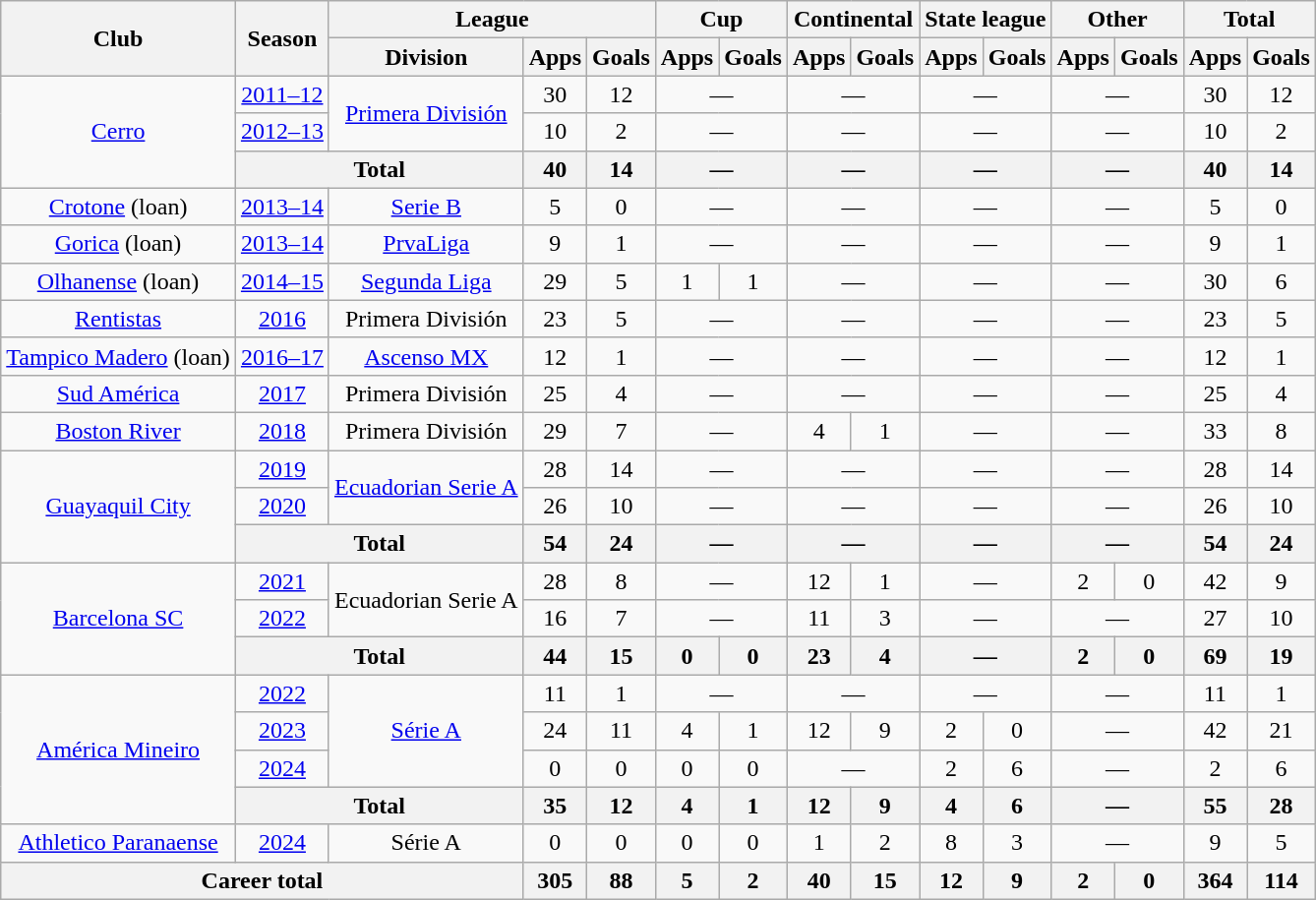<table class="wikitable" style="text-align:center">
<tr>
<th rowspan="2">Club</th>
<th rowspan="2">Season</th>
<th colspan="3">League</th>
<th colspan="2">Cup</th>
<th colspan="2">Continental</th>
<th colspan="2">State league</th>
<th colspan="2">Other</th>
<th colspan="2">Total</th>
</tr>
<tr>
<th>Division</th>
<th>Apps</th>
<th>Goals</th>
<th>Apps</th>
<th>Goals</th>
<th>Apps</th>
<th>Goals</th>
<th>Apps</th>
<th>Goals</th>
<th>Apps</th>
<th>Goals</th>
<th>Apps</th>
<th>Goals</th>
</tr>
<tr>
<td rowspan="3"><a href='#'>Cerro</a></td>
<td><a href='#'>2011–12</a></td>
<td rowspan="2"><a href='#'>Primera División</a></td>
<td>30</td>
<td>12</td>
<td colspan="2">—</td>
<td colspan="2">—</td>
<td colspan="2">—</td>
<td colspan="2">—</td>
<td>30</td>
<td>12</td>
</tr>
<tr>
<td><a href='#'>2012–13</a></td>
<td>10</td>
<td>2</td>
<td colspan="2">—</td>
<td colspan="2">—</td>
<td colspan="2">—</td>
<td colspan="2">—</td>
<td>10</td>
<td>2</td>
</tr>
<tr>
<th colspan="2">Total</th>
<th>40</th>
<th>14</th>
<th colspan="2">—</th>
<th colspan="2">—</th>
<th colspan="2">—</th>
<th colspan="2">—</th>
<th>40</th>
<th>14</th>
</tr>
<tr>
<td><a href='#'>Crotone</a> (loan)</td>
<td><a href='#'>2013–14</a></td>
<td><a href='#'>Serie B</a></td>
<td>5</td>
<td>0</td>
<td colspan="2">—</td>
<td colspan="2">—</td>
<td colspan="2">—</td>
<td colspan="2">—</td>
<td>5</td>
<td>0</td>
</tr>
<tr>
<td><a href='#'>Gorica</a> (loan)</td>
<td><a href='#'>2013–14</a></td>
<td><a href='#'>PrvaLiga</a></td>
<td>9</td>
<td>1</td>
<td colspan="2">—</td>
<td colspan="2">—</td>
<td colspan="2">—</td>
<td colspan="2">—</td>
<td>9</td>
<td>1</td>
</tr>
<tr>
<td><a href='#'>Olhanense</a> (loan)</td>
<td><a href='#'>2014–15</a></td>
<td><a href='#'>Segunda Liga</a></td>
<td>29</td>
<td>5</td>
<td>1</td>
<td>1</td>
<td colspan="2">—</td>
<td colspan="2">—</td>
<td colspan="2">—</td>
<td>30</td>
<td>6</td>
</tr>
<tr>
<td><a href='#'>Rentistas</a></td>
<td><a href='#'>2016</a></td>
<td>Primera División</td>
<td>23</td>
<td>5</td>
<td colspan="2">—</td>
<td colspan="2">—</td>
<td colspan="2">—</td>
<td colspan="2">—</td>
<td>23</td>
<td>5</td>
</tr>
<tr>
<td><a href='#'>Tampico Madero</a> (loan)</td>
<td><a href='#'>2016–17</a></td>
<td><a href='#'>Ascenso MX</a></td>
<td>12</td>
<td>1</td>
<td colspan="2">—</td>
<td colspan="2">—</td>
<td colspan="2">—</td>
<td colspan="2">—</td>
<td>12</td>
<td>1</td>
</tr>
<tr>
<td><a href='#'>Sud América</a></td>
<td><a href='#'>2017</a></td>
<td>Primera División</td>
<td>25</td>
<td>4</td>
<td colspan="2">—</td>
<td colspan="2">—</td>
<td colspan="2">—</td>
<td colspan="2">—</td>
<td>25</td>
<td>4</td>
</tr>
<tr>
<td><a href='#'>Boston River</a></td>
<td><a href='#'>2018</a></td>
<td>Primera División</td>
<td>29</td>
<td>7</td>
<td colspan="2">—</td>
<td>4</td>
<td>1</td>
<td colspan="2">—</td>
<td colspan="2">—</td>
<td>33</td>
<td>8</td>
</tr>
<tr>
<td rowspan="3"><a href='#'>Guayaquil City</a></td>
<td><a href='#'>2019</a></td>
<td rowspan="2"><a href='#'>Ecuadorian Serie A</a></td>
<td>28</td>
<td>14</td>
<td colspan="2">—</td>
<td colspan="2">—</td>
<td colspan="2">—</td>
<td colspan="2">—</td>
<td>28</td>
<td>14</td>
</tr>
<tr>
<td><a href='#'>2020</a></td>
<td>26</td>
<td>10</td>
<td colspan="2">—</td>
<td colspan="2">—</td>
<td colspan="2">—</td>
<td colspan="2">—</td>
<td>26</td>
<td>10</td>
</tr>
<tr>
<th colspan="2">Total</th>
<th>54</th>
<th>24</th>
<th colspan="2">—</th>
<th colspan="2">—</th>
<th colspan="2">—</th>
<th colspan="2">—</th>
<th>54</th>
<th>24</th>
</tr>
<tr>
<td rowspan="3"><a href='#'>Barcelona SC</a></td>
<td><a href='#'>2021</a></td>
<td rowspan="2">Ecuadorian Serie A</td>
<td>28</td>
<td>8</td>
<td colspan="2">—</td>
<td>12</td>
<td>1</td>
<td colspan="2">—</td>
<td>2</td>
<td>0</td>
<td>42</td>
<td>9</td>
</tr>
<tr>
<td><a href='#'>2022</a></td>
<td>16</td>
<td>7</td>
<td colspan="2">—</td>
<td>11</td>
<td>3</td>
<td colspan="2">—</td>
<td colspan="2">—</td>
<td>27</td>
<td>10</td>
</tr>
<tr>
<th colspan="2">Total</th>
<th>44</th>
<th>15</th>
<th>0</th>
<th>0</th>
<th>23</th>
<th>4</th>
<th colspan="2">—</th>
<th>2</th>
<th>0</th>
<th>69</th>
<th>19</th>
</tr>
<tr>
<td rowspan="4"><a href='#'>América Mineiro</a></td>
<td><a href='#'>2022</a></td>
<td rowspan="3"><a href='#'>Série A</a></td>
<td>11</td>
<td>1</td>
<td colspan="2">—</td>
<td colspan="2">—</td>
<td colspan="2">—</td>
<td colspan="2">—</td>
<td>11</td>
<td>1</td>
</tr>
<tr>
<td><a href='#'>2023</a></td>
<td>24</td>
<td>11</td>
<td>4</td>
<td>1</td>
<td>12</td>
<td>9</td>
<td>2</td>
<td>0</td>
<td colspan="2">—</td>
<td>42</td>
<td>21</td>
</tr>
<tr>
<td><a href='#'>2024</a></td>
<td>0</td>
<td>0</td>
<td>0</td>
<td>0</td>
<td colspan="2">—</td>
<td>2</td>
<td>6</td>
<td colspan="2">—</td>
<td>2</td>
<td>6</td>
</tr>
<tr>
<th colspan="2">Total</th>
<th>35</th>
<th>12</th>
<th>4</th>
<th>1</th>
<th>12</th>
<th>9</th>
<th>4</th>
<th>6</th>
<th colspan="2">—</th>
<th>55</th>
<th>28</th>
</tr>
<tr>
<td><a href='#'>Athletico Paranaense</a></td>
<td><a href='#'>2024</a></td>
<td>Série A</td>
<td>0</td>
<td>0</td>
<td>0</td>
<td>0</td>
<td>1</td>
<td>2</td>
<td>8</td>
<td>3</td>
<td colspan="2">—</td>
<td>9</td>
<td>5</td>
</tr>
<tr>
<th colspan="3">Career total</th>
<th>305</th>
<th>88</th>
<th>5</th>
<th>2</th>
<th>40</th>
<th>15</th>
<th>12</th>
<th>9</th>
<th>2</th>
<th>0</th>
<th>364</th>
<th>114</th>
</tr>
</table>
